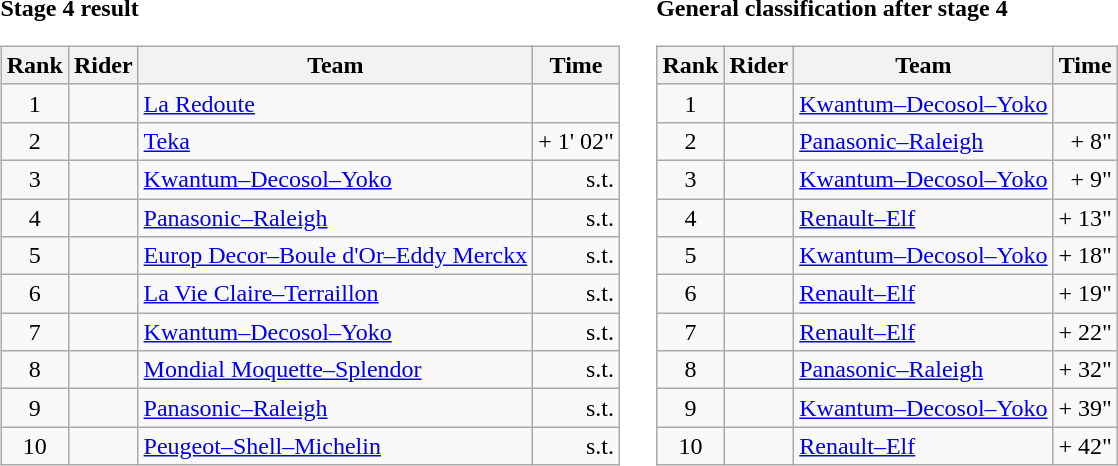<table>
<tr>
<td><strong>Stage 4 result</strong><br><table class="wikitable">
<tr>
<th scope="col">Rank</th>
<th scope="col">Rider</th>
<th scope="col">Team</th>
<th scope="col">Time</th>
</tr>
<tr>
<td style="text-align:center;">1</td>
<td></td>
<td><a href='#'>La Redoute</a></td>
<td style="text-align:right;"></td>
</tr>
<tr>
<td style="text-align:center;">2</td>
<td></td>
<td><a href='#'>Teka</a></td>
<td style="text-align:right;">+ 1' 02"</td>
</tr>
<tr>
<td style="text-align:center;">3</td>
<td></td>
<td><a href='#'>Kwantum–Decosol–Yoko</a></td>
<td style="text-align:right;">s.t.</td>
</tr>
<tr>
<td style="text-align:center;">4</td>
<td></td>
<td><a href='#'>Panasonic–Raleigh</a></td>
<td style="text-align:right;">s.t.</td>
</tr>
<tr>
<td style="text-align:center;">5</td>
<td></td>
<td><a href='#'>Europ Decor–Boule d'Or–Eddy Merckx</a></td>
<td style="text-align:right;">s.t.</td>
</tr>
<tr>
<td style="text-align:center;">6</td>
<td></td>
<td><a href='#'>La Vie Claire–Terraillon</a></td>
<td style="text-align:right;">s.t.</td>
</tr>
<tr>
<td style="text-align:center;">7</td>
<td></td>
<td><a href='#'>Kwantum–Decosol–Yoko</a></td>
<td style="text-align:right;">s.t.</td>
</tr>
<tr>
<td style="text-align:center;">8</td>
<td></td>
<td><a href='#'>Mondial Moquette–Splendor</a></td>
<td style="text-align:right;">s.t.</td>
</tr>
<tr>
<td style="text-align:center;">9</td>
<td></td>
<td><a href='#'>Panasonic–Raleigh</a></td>
<td style="text-align:right;">s.t.</td>
</tr>
<tr>
<td style="text-align:center;">10</td>
<td></td>
<td><a href='#'>Peugeot–Shell–Michelin</a></td>
<td style="text-align:right;">s.t.</td>
</tr>
</table>
</td>
<td></td>
<td><strong>General classification after stage 4</strong><br><table class="wikitable">
<tr>
<th scope="col">Rank</th>
<th scope="col">Rider</th>
<th scope="col">Team</th>
<th scope="col">Time</th>
</tr>
<tr>
<td style="text-align:center;">1</td>
<td> </td>
<td><a href='#'>Kwantum–Decosol–Yoko</a></td>
<td style="text-align:right;"></td>
</tr>
<tr>
<td style="text-align:center;">2</td>
<td></td>
<td><a href='#'>Panasonic–Raleigh</a></td>
<td style="text-align:right;">+ 8"</td>
</tr>
<tr>
<td style="text-align:center;">3</td>
<td></td>
<td><a href='#'>Kwantum–Decosol–Yoko</a></td>
<td style="text-align:right;">+ 9"</td>
</tr>
<tr>
<td style="text-align:center;">4</td>
<td></td>
<td><a href='#'>Renault–Elf</a></td>
<td style="text-align:right;">+ 13"</td>
</tr>
<tr>
<td style="text-align:center;">5</td>
<td></td>
<td><a href='#'>Kwantum–Decosol–Yoko</a></td>
<td style="text-align:right;">+ 18"</td>
</tr>
<tr>
<td style="text-align:center;">6</td>
<td></td>
<td><a href='#'>Renault–Elf</a></td>
<td style="text-align:right;">+ 19"</td>
</tr>
<tr>
<td style="text-align:center;">7</td>
<td></td>
<td><a href='#'>Renault–Elf</a></td>
<td style="text-align:right;">+ 22"</td>
</tr>
<tr>
<td style="text-align:center;">8</td>
<td></td>
<td><a href='#'>Panasonic–Raleigh</a></td>
<td style="text-align:right;">+ 32"</td>
</tr>
<tr>
<td style="text-align:center;">9</td>
<td></td>
<td><a href='#'>Kwantum–Decosol–Yoko</a></td>
<td style="text-align:right;">+ 39"</td>
</tr>
<tr>
<td style="text-align:center;">10</td>
<td></td>
<td><a href='#'>Renault–Elf</a></td>
<td style="text-align:right;">+ 42"</td>
</tr>
</table>
</td>
</tr>
</table>
